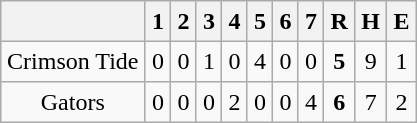<table align = right border="2" cellpadding="4" cellspacing="0" style="margin: 1em 1em 1em 1em; background: #F9F9F9; border: 1px #aaa solid; border-collapse: collapse;">
<tr align=center style="background: #F2F2F2;">
<th></th>
<th>1</th>
<th>2</th>
<th>3</th>
<th>4</th>
<th>5</th>
<th>6</th>
<th>7</th>
<th>R</th>
<th>H</th>
<th>E</th>
</tr>
<tr align=center>
<td>Crimson Tide</td>
<td>0</td>
<td>0</td>
<td>1</td>
<td>0</td>
<td>4</td>
<td>0</td>
<td>0</td>
<td><strong>5</strong></td>
<td>9</td>
<td>1</td>
</tr>
<tr align=center>
<td>Gators</td>
<td>0</td>
<td>0</td>
<td>0</td>
<td>2</td>
<td>0</td>
<td>0</td>
<td>4</td>
<td><strong>6</strong></td>
<td>7</td>
<td>2</td>
</tr>
</table>
